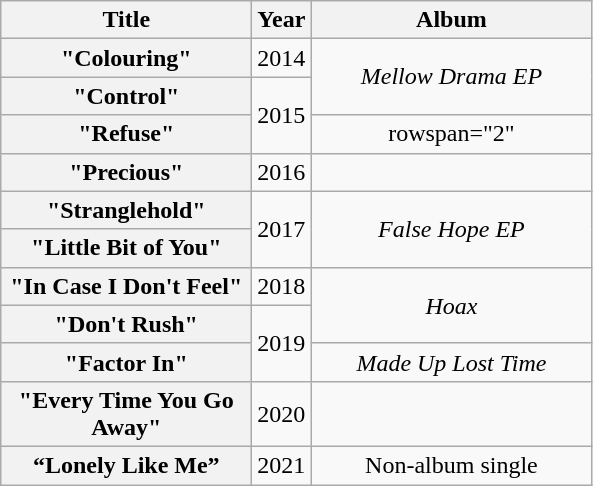<table class="wikitable plainrowheaders" style="text-align:center;">
<tr>
<th scope="col" style="width:160px;">Title</th>
<th scope="col">Year</th>
<th scope="col" style="width:180px;">Album</th>
</tr>
<tr>
<th scope="row">"Colouring"</th>
<td>2014</td>
<td rowspan="2"><em>Mellow Drama EP</em></td>
</tr>
<tr>
<th scope="row">"Control"</th>
<td rowspan="2">2015</td>
</tr>
<tr>
<th scope="row">"Refuse"</th>
<td>rowspan="2" </td>
</tr>
<tr>
<th scope="row">"Precious"</th>
<td>2016</td>
</tr>
<tr>
<th scope="row">"Stranglehold"</th>
<td rowspan="2">2017</td>
<td rowspan="2"><em>False Hope EP</em></td>
</tr>
<tr>
<th scope="row">"Little Bit of You"</th>
</tr>
<tr>
<th scope="row">"In Case I Don't Feel"</th>
<td>2018</td>
<td rowspan="2"><em>Hoax</em></td>
</tr>
<tr>
<th scope="row">"Don't Rush"</th>
<td rowspan="2">2019</td>
</tr>
<tr>
<th scope="row">"Factor In"</th>
<td><em>Made Up Lost Time</em></td>
</tr>
<tr>
<th scope="row">"Every Time You Go Away"<br></th>
<td>2020</td>
<td></td>
</tr>
<tr>
<th>“Lonely Like Me”</th>
<td>2021</td>
<td>Non-album single</td>
</tr>
</table>
